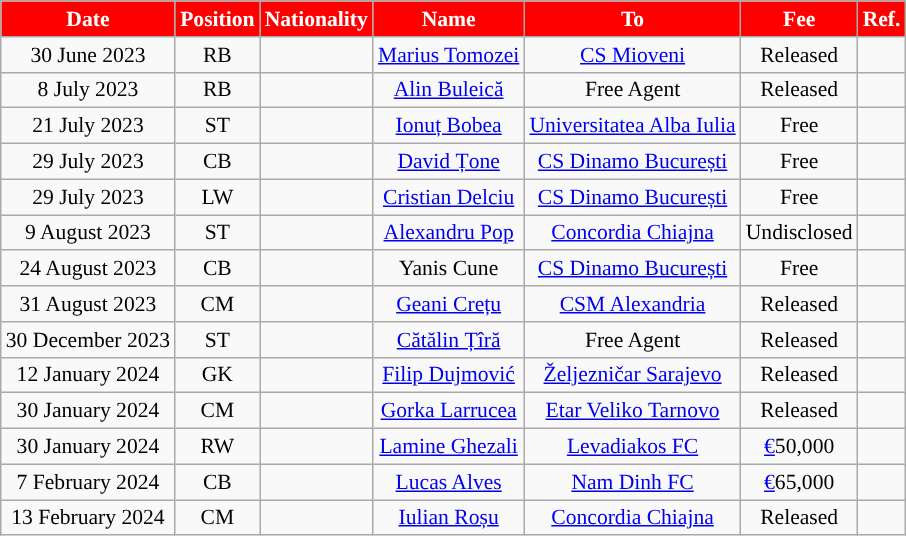<table class="wikitable"  style="text-align:center; font-size:90%; ">
<tr>
<th style="background:red;color:white;">Date</th>
<th style="background:red;color:white;">Position</th>
<th style="background:red;color:white;">Nationality</th>
<th style="background:red;color:white;">Name</th>
<th style="background:red;color:white;">To</th>
<th style="background:red;color:white;">Fee</th>
<th style="background:red;color:white;">Ref.</th>
</tr>
<tr>
<td>30 June 2023</td>
<td>RB</td>
<td></td>
<td><a href='#'>Marius Tomozei</a></td>
<td><a href='#'>CS Mioveni</a></td>
<td>Released</td>
<td></td>
</tr>
<tr>
<td>8 July 2023</td>
<td>RB</td>
<td></td>
<td><a href='#'>Alin Buleică</a></td>
<td>Free Agent</td>
<td>Released</td>
<td></td>
</tr>
<tr>
<td>21 July 2023</td>
<td>ST</td>
<td></td>
<td><a href='#'>Ionuț Bobea</a></td>
<td><a href='#'>Universitatea Alba Iulia</a></td>
<td>Free</td>
<td></td>
</tr>
<tr>
<td>29 July 2023</td>
<td>CB</td>
<td></td>
<td><a href='#'>David Țone</a></td>
<td><a href='#'>CS Dinamo București</a></td>
<td>Free</td>
<td></td>
</tr>
<tr>
<td>29 July 2023</td>
<td>LW</td>
<td></td>
<td><a href='#'>Cristian Delciu</a></td>
<td><a href='#'>CS Dinamo București</a></td>
<td>Free</td>
<td></td>
</tr>
<tr>
<td>9 August 2023</td>
<td>ST</td>
<td></td>
<td><a href='#'>Alexandru Pop</a></td>
<td><a href='#'>Concordia Chiajna</a></td>
<td>Undisclosed</td>
<td></td>
</tr>
<tr>
<td>24 August 2023</td>
<td>CB</td>
<td></td>
<td>Yanis Cune</td>
<td><a href='#'>CS Dinamo București</a></td>
<td>Free</td>
<td></td>
</tr>
<tr>
<td>31 August 2023</td>
<td>CM</td>
<td></td>
<td><a href='#'>Geani Crețu</a></td>
<td><a href='#'>CSM Alexandria</a></td>
<td>Released</td>
<td></td>
</tr>
<tr>
<td>30 December 2023</td>
<td>ST</td>
<td></td>
<td><a href='#'>Cătălin Țîră</a></td>
<td>Free Agent</td>
<td>Released</td>
<td></td>
</tr>
<tr>
<td>12 January 2024</td>
<td>GK</td>
<td></td>
<td><a href='#'>Filip Dujmović</a></td>
<td> <a href='#'>Željezničar Sarajevo</a></td>
<td>Released</td>
<td></td>
</tr>
<tr>
<td>30 January 2024</td>
<td>CM</td>
<td></td>
<td><a href='#'>Gorka Larrucea</a></td>
<td> <a href='#'>Etar Veliko Tarnovo</a></td>
<td>Released</td>
<td></td>
</tr>
<tr>
<td>30 January 2024</td>
<td>RW</td>
<td></td>
<td><a href='#'>Lamine Ghezali</a></td>
<td> <a href='#'>Levadiakos FC</a></td>
<td><a href='#'>€</a>50,000</td>
<td></td>
</tr>
<tr>
<td>7 February 2024</td>
<td>CB</td>
<td></td>
<td><a href='#'>Lucas Alves</a></td>
<td> <a href='#'>Nam Dinh FC</a></td>
<td><a href='#'>€</a>65,000</td>
<td></td>
</tr>
<tr>
<td>13 February 2024</td>
<td>CM</td>
<td></td>
<td><a href='#'>Iulian Roșu</a></td>
<td><a href='#'>Concordia Chiajna</a></td>
<td>Released</td>
<td></td>
</tr>
</table>
